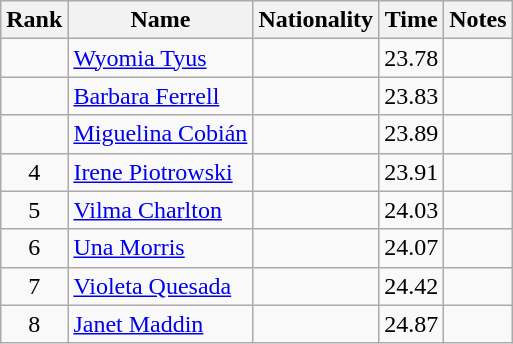<table class="wikitable sortable" style="text-align:center">
<tr>
<th>Rank</th>
<th>Name</th>
<th>Nationality</th>
<th>Time</th>
<th>Notes</th>
</tr>
<tr>
<td></td>
<td align=left><a href='#'>Wyomia Tyus</a></td>
<td align=left></td>
<td>23.78</td>
<td></td>
</tr>
<tr t>
<td></td>
<td align=left><a href='#'>Barbara Ferrell</a></td>
<td align=left></td>
<td>23.83</td>
<td></td>
</tr>
<tr>
<td></td>
<td align=left><a href='#'>Miguelina Cobián</a></td>
<td align=left></td>
<td>23.89</td>
<td></td>
</tr>
<tr>
<td>4</td>
<td align=left><a href='#'>Irene Piotrowski</a></td>
<td align=left></td>
<td>23.91</td>
<td></td>
</tr>
<tr>
<td>5</td>
<td align=left><a href='#'>Vilma Charlton</a></td>
<td align=left></td>
<td>24.03</td>
<td></td>
</tr>
<tr>
<td>6</td>
<td align=left><a href='#'>Una Morris</a></td>
<td align=left></td>
<td>24.07</td>
<td></td>
</tr>
<tr>
<td>7</td>
<td align=left><a href='#'>Violeta Quesada</a></td>
<td align=left></td>
<td>24.42</td>
<td></td>
</tr>
<tr>
<td>8</td>
<td align=left><a href='#'>Janet Maddin</a></td>
<td align=left></td>
<td>24.87</td>
<td></td>
</tr>
</table>
